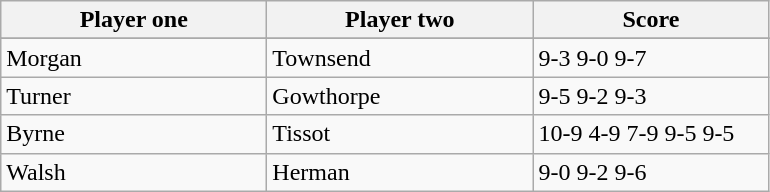<table class="wikitable">
<tr>
<th width=170>Player one</th>
<th width=170>Player two</th>
<th width=150>Score</th>
</tr>
<tr>
</tr>
<tr>
<td> Morgan</td>
<td> Townsend</td>
<td>9-3 9-0 9-7</td>
</tr>
<tr>
<td> Turner</td>
<td> Gowthorpe</td>
<td>9-5 9-2 9-3</td>
</tr>
<tr>
<td> Byrne</td>
<td> Tissot</td>
<td>10-9 4-9 7-9 9-5 9-5</td>
</tr>
<tr>
<td> Walsh</td>
<td> Herman</td>
<td>9-0 9-2 9-6</td>
</tr>
</table>
